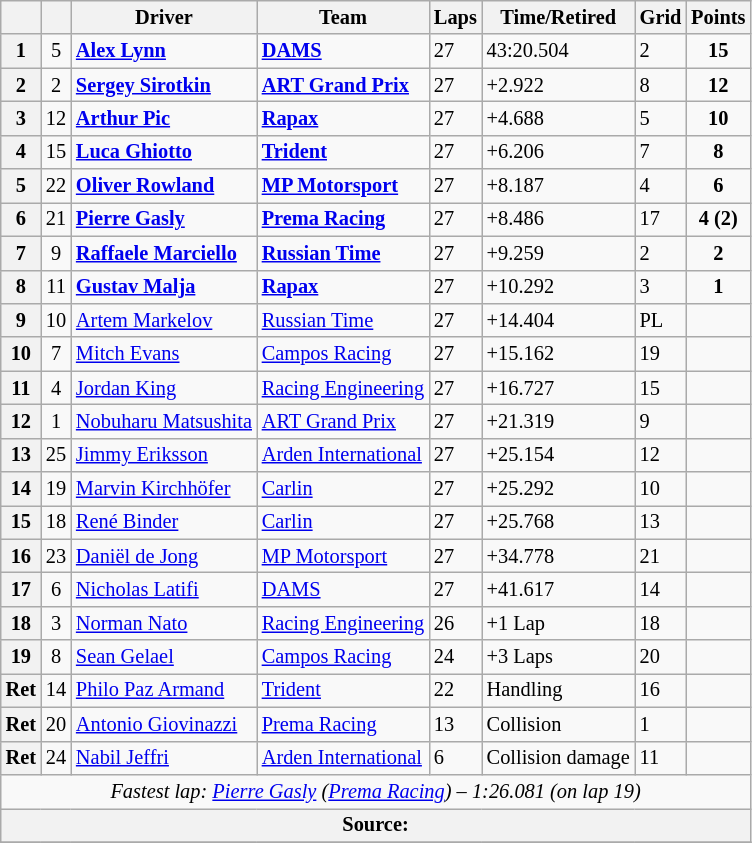<table class="wikitable" style="font-size:85%">
<tr>
<th></th>
<th></th>
<th>Driver</th>
<th>Team</th>
<th>Laps</th>
<th>Time/Retired</th>
<th>Grid</th>
<th>Points</th>
</tr>
<tr>
<th>1</th>
<td align="center">5</td>
<td> <strong><a href='#'>Alex Lynn</a></strong></td>
<td><strong><a href='#'>DAMS</a></strong></td>
<td>27</td>
<td>43:20.504</td>
<td>2</td>
<td align="center"><strong>15</strong></td>
</tr>
<tr>
<th>2</th>
<td align="center">2</td>
<td> <strong><a href='#'>Sergey Sirotkin</a></strong></td>
<td><strong><a href='#'>ART Grand Prix</a></strong></td>
<td>27</td>
<td>+2.922</td>
<td>8</td>
<td align="center"><strong>12</strong></td>
</tr>
<tr>
<th>3</th>
<td align="center">12</td>
<td> <strong><a href='#'>Arthur Pic</a></strong></td>
<td><strong><a href='#'>Rapax</a></strong></td>
<td>27</td>
<td>+4.688</td>
<td>5</td>
<td align="center"><strong>10</strong></td>
</tr>
<tr>
<th>4</th>
<td align="center">15</td>
<td> <strong><a href='#'>Luca Ghiotto</a></strong></td>
<td><strong><a href='#'>Trident</a></strong></td>
<td>27</td>
<td>+6.206</td>
<td>7</td>
<td align="center"><strong>8</strong></td>
</tr>
<tr>
<th>5</th>
<td align="center">22</td>
<td> <strong><a href='#'>Oliver Rowland</a></strong></td>
<td><strong><a href='#'>MP Motorsport</a></strong></td>
<td>27</td>
<td>+8.187</td>
<td>4</td>
<td align="center"><strong>6</strong></td>
</tr>
<tr>
<th>6</th>
<td align="center">21</td>
<td> <strong><a href='#'>Pierre Gasly</a></strong></td>
<td><strong><a href='#'>Prema Racing</a></strong></td>
<td>27</td>
<td>+8.486</td>
<td>17</td>
<td align="center"><strong>4 (2)</strong></td>
</tr>
<tr>
<th>7</th>
<td align="center">9</td>
<td> <strong><a href='#'>Raffaele Marciello</a></strong></td>
<td><strong><a href='#'>Russian Time</a></strong></td>
<td>27</td>
<td>+9.259</td>
<td>2</td>
<td align="center"><strong>2</strong></td>
</tr>
<tr>
<th>8</th>
<td align="center">11</td>
<td> <strong><a href='#'>Gustav Malja</a></strong></td>
<td><strong><a href='#'>Rapax</a></strong></td>
<td>27</td>
<td>+10.292</td>
<td>3</td>
<td align="center"><strong>1</strong></td>
</tr>
<tr>
<th>9</th>
<td align="center">10</td>
<td> <a href='#'>Artem Markelov</a></td>
<td><a href='#'>Russian Time</a></td>
<td>27</td>
<td>+14.404</td>
<td>PL</td>
<td></td>
</tr>
<tr>
<th>10</th>
<td align="center">7</td>
<td> <a href='#'>Mitch Evans</a></td>
<td><a href='#'>Campos Racing</a></td>
<td>27</td>
<td>+15.162</td>
<td>19</td>
<td></td>
</tr>
<tr>
<th>11</th>
<td align="center">4</td>
<td> <a href='#'>Jordan King</a></td>
<td><a href='#'>Racing Engineering</a></td>
<td>27</td>
<td>+16.727</td>
<td>15</td>
<td></td>
</tr>
<tr>
<th>12</th>
<td align="center">1</td>
<td> <a href='#'>Nobuharu Matsushita</a></td>
<td><a href='#'>ART Grand Prix</a></td>
<td>27</td>
<td>+21.319</td>
<td>9</td>
<td></td>
</tr>
<tr>
<th>13</th>
<td align="center">25</td>
<td> <a href='#'>Jimmy Eriksson</a></td>
<td><a href='#'>Arden International</a></td>
<td>27</td>
<td>+25.154</td>
<td>12</td>
<td></td>
</tr>
<tr>
<th>14</th>
<td align="center">19</td>
<td> <a href='#'>Marvin Kirchhöfer</a></td>
<td><a href='#'>Carlin</a></td>
<td>27</td>
<td>+25.292</td>
<td>10</td>
<td></td>
</tr>
<tr>
<th>15</th>
<td align="center">18</td>
<td> <a href='#'>René Binder</a></td>
<td><a href='#'>Carlin</a></td>
<td>27</td>
<td>+25.768</td>
<td>13</td>
<td></td>
</tr>
<tr>
<th>16</th>
<td align="center">23</td>
<td> <a href='#'>Daniël de Jong</a></td>
<td><a href='#'>MP Motorsport</a></td>
<td>27</td>
<td>+34.778</td>
<td>21</td>
<td></td>
</tr>
<tr>
<th>17</th>
<td align="center">6</td>
<td> <a href='#'>Nicholas Latifi</a></td>
<td><a href='#'>DAMS</a></td>
<td>27</td>
<td>+41.617</td>
<td>14</td>
<td></td>
</tr>
<tr>
<th>18</th>
<td align="center">3</td>
<td> <a href='#'>Norman Nato</a></td>
<td><a href='#'>Racing Engineering</a></td>
<td>26</td>
<td>+1 Lap</td>
<td>18</td>
<td></td>
</tr>
<tr>
<th>19</th>
<td align="center">8</td>
<td> <a href='#'>Sean Gelael</a></td>
<td><a href='#'>Campos Racing</a></td>
<td>24</td>
<td>+3 Laps</td>
<td>20</td>
<td></td>
</tr>
<tr>
<th>Ret</th>
<td align="center">14</td>
<td> <a href='#'>Philo Paz Armand</a></td>
<td><a href='#'>Trident</a></td>
<td>22</td>
<td>Handling</td>
<td>16</td>
<td></td>
</tr>
<tr>
<th>Ret</th>
<td align="center">20</td>
<td> <a href='#'>Antonio Giovinazzi</a></td>
<td><a href='#'>Prema Racing</a></td>
<td>13</td>
<td>Collision</td>
<td>1</td>
<td></td>
</tr>
<tr>
<th>Ret</th>
<td align="center">24</td>
<td> <a href='#'>Nabil Jeffri</a></td>
<td><a href='#'>Arden International</a></td>
<td>6</td>
<td>Collision damage</td>
<td>11</td>
<td></td>
</tr>
<tr>
<td colspan="8" align="center"><em>Fastest lap:  <a href='#'>Pierre Gasly</a> (<a href='#'>Prema Racing</a>) – 1:26.081 (on lap 19)</em></td>
</tr>
<tr>
<th colspan="8">Source:</th>
</tr>
<tr>
</tr>
</table>
